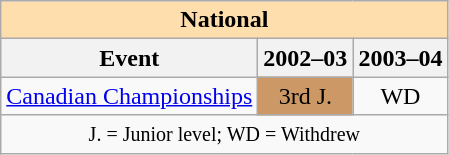<table class="wikitable" style="text-align:center">
<tr>
<th style="background-color: #ffdead; " colspan=3 align=center>National</th>
</tr>
<tr>
<th>Event</th>
<th>2002–03</th>
<th>2003–04</th>
</tr>
<tr>
<td align=left><a href='#'>Canadian Championships</a></td>
<td bgcolor=cc9966>3rd J.</td>
<td>WD</td>
</tr>
<tr>
<td colspan=3 align=center><small> J. = Junior level; WD = Withdrew </small></td>
</tr>
</table>
